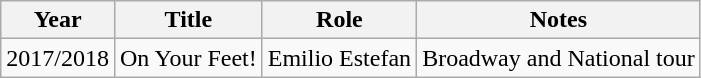<table class="wikitable">
<tr>
<th>Year</th>
<th>Title</th>
<th>Role</th>
<th>Notes</th>
</tr>
<tr>
<td>2017/2018</td>
<td>On Your Feet!</td>
<td>Emilio Estefan</td>
<td>Broadway and National tour</td>
</tr>
</table>
